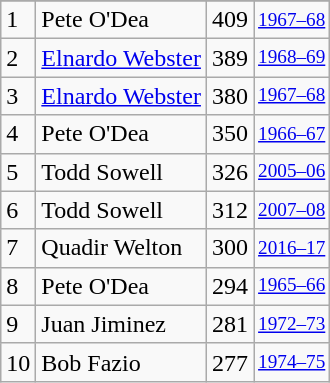<table class="wikitable">
<tr>
</tr>
<tr>
<td>1</td>
<td>Pete O'Dea</td>
<td>409</td>
<td style="font-size:80%;"><a href='#'>1967–68</a></td>
</tr>
<tr>
<td>2</td>
<td><a href='#'>Elnardo Webster</a></td>
<td>389</td>
<td style="font-size:80%;"><a href='#'>1968–69</a></td>
</tr>
<tr>
<td>3</td>
<td><a href='#'>Elnardo Webster</a></td>
<td>380</td>
<td style="font-size:80%;"><a href='#'>1967–68</a></td>
</tr>
<tr>
<td>4</td>
<td>Pete O'Dea</td>
<td>350</td>
<td style="font-size:80%;"><a href='#'>1966–67</a></td>
</tr>
<tr>
<td>5</td>
<td>Todd Sowell</td>
<td>326</td>
<td style="font-size:80%;"><a href='#'>2005–06</a></td>
</tr>
<tr>
<td>6</td>
<td>Todd Sowell</td>
<td>312</td>
<td style="font-size:80%;"><a href='#'>2007–08</a></td>
</tr>
<tr>
<td>7</td>
<td>Quadir Welton</td>
<td>300</td>
<td style="font-size:80%;"><a href='#'>2016–17</a></td>
</tr>
<tr>
<td>8</td>
<td>Pete O'Dea</td>
<td>294</td>
<td style="font-size:80%;"><a href='#'>1965–66</a></td>
</tr>
<tr>
<td>9</td>
<td>Juan Jiminez</td>
<td>281</td>
<td style="font-size:80%;"><a href='#'>1972–73</a></td>
</tr>
<tr>
<td>10</td>
<td>Bob Fazio</td>
<td>277</td>
<td style="font-size:80%;"><a href='#'>1974–75</a></td>
</tr>
</table>
